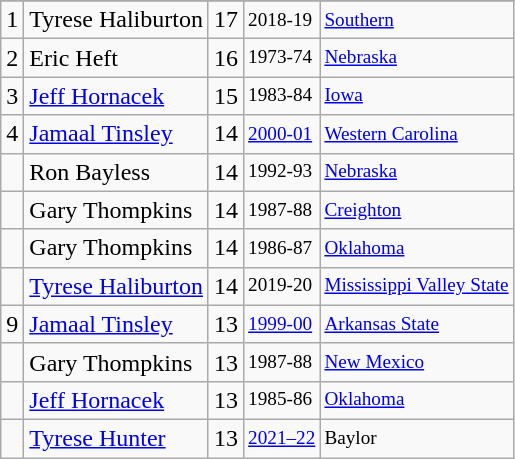<table class="wikitable">
<tr>
</tr>
<tr>
<td>1</td>
<td>Tyrese Haliburton</td>
<td>17</td>
<td style="font-size:80%;">2018-19</td>
<td style="font-size:80%;"><a href='#'>Southern</a></td>
</tr>
<tr>
<td>2</td>
<td>Eric Heft</td>
<td>16</td>
<td style="font-size:80%;">1973-74</td>
<td style="font-size:80%;"><a href='#'>Nebraska</a></td>
</tr>
<tr>
<td>3</td>
<td><a href='#'>Jeff Hornacek</a></td>
<td>15</td>
<td style="font-size:80%;">1983-84</td>
<td style="font-size:80%;"><a href='#'>Iowa</a></td>
</tr>
<tr>
<td>4</td>
<td><a href='#'>Jamaal Tinsley</a></td>
<td>14</td>
<td style="font-size:80%;"><a href='#'>2000-01</a></td>
<td style="font-size:80%;"><a href='#'>Western Carolina</a></td>
</tr>
<tr>
<td></td>
<td>Ron Bayless</td>
<td>14</td>
<td style="font-size:80%;">1992-93</td>
<td style="font-size:80%;"><a href='#'>Nebraska</a></td>
</tr>
<tr>
<td></td>
<td>Gary Thompkins</td>
<td>14</td>
<td style="font-size:80%;">1987-88</td>
<td style="font-size:80%;"><a href='#'>Creighton</a></td>
</tr>
<tr>
<td></td>
<td>Gary Thompkins</td>
<td>14</td>
<td style="font-size:80%;">1986-87</td>
<td style="font-size:80%;"><a href='#'>Oklahoma</a></td>
</tr>
<tr>
<td></td>
<td><a href='#'>Tyrese Haliburton</a></td>
<td>14</td>
<td style="font-size:80%;">2019-20</td>
<td style="font-size:80%;"><a href='#'>Mississippi Valley State</a></td>
</tr>
<tr>
<td>9</td>
<td><a href='#'>Jamaal Tinsley</a></td>
<td>13</td>
<td style="font-size:80%;"><a href='#'>1999-00</a></td>
<td style="font-size:80%;"><a href='#'>Arkansas State</a></td>
</tr>
<tr>
<td></td>
<td>Gary Thompkins</td>
<td>13</td>
<td style="font-size:80%;">1987-88</td>
<td style="font-size:80%;"><a href='#'>New Mexico</a></td>
</tr>
<tr>
<td></td>
<td><a href='#'>Jeff Hornacek</a></td>
<td>13</td>
<td style="font-size:80%;">1985-86</td>
<td style="font-size:80%;"><a href='#'>Oklahoma</a></td>
</tr>
<tr>
<td></td>
<td><a href='#'>Tyrese Hunter</a></td>
<td>13</td>
<td style="font-size:80%;"><a href='#'>2021–22</a></td>
<td style="font-size:80%;">Baylor</td>
</tr>
</table>
